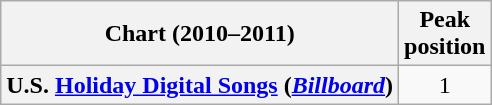<table class="wikitable plainrowheaders" style="text-align:center">
<tr>
<th>Chart (2010–2011)</th>
<th>Peak<br>position</th>
</tr>
<tr>
<th scope="row">U.S. <a href='#'>Holiday Digital Songs</a> (<em><a href='#'>Billboard</a></em>)</th>
<td>1</td>
</tr>
</table>
